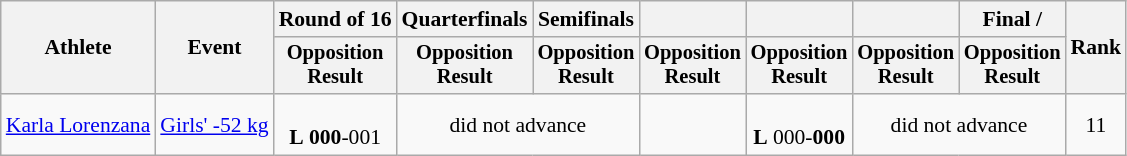<table class="wikitable" style="font-size:90%">
<tr>
<th rowspan="2">Athlete</th>
<th rowspan="2">Event</th>
<th>Round of 16</th>
<th>Quarterfinals</th>
<th>Semifinals</th>
<th></th>
<th></th>
<th></th>
<th>Final / </th>
<th rowspan=2>Rank</th>
</tr>
<tr style="font-size:95%">
<th>Opposition<br>Result</th>
<th>Opposition<br>Result</th>
<th>Opposition<br>Result</th>
<th>Opposition<br>Result</th>
<th>Opposition<br>Result</th>
<th>Opposition<br>Result</th>
<th>Opposition<br>Result</th>
</tr>
<tr align=center>
<td align=left><a href='#'>Karla Lorenzana</a></td>
<td align=left><a href='#'>Girls' -52 kg</a></td>
<td><br><strong>L</strong> <strong>000</strong>-001</td>
<td colspan=2>did not advance</td>
<td></td>
<td><br><strong>L</strong> 000-<strong>000</strong></td>
<td colspan=2>did not advance</td>
<td>11</td>
</tr>
</table>
